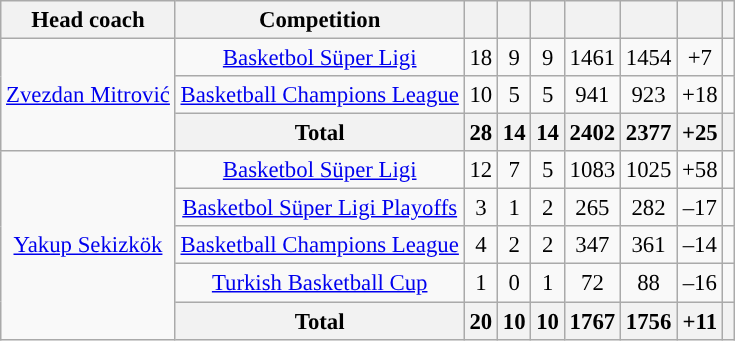<table class="wikitable" style="font-size:95%; text-align:center;">
<tr>
<th>Head coach</th>
<th>Competition</th>
<th></th>
<th></th>
<th></th>
<th></th>
<th></th>
<th></th>
<th></th>
</tr>
<tr>
<td rowspan=3><a href='#'>Zvezdan Mitrović</a></td>
<td><a href='#'>Basketbol Süper Ligi</a></td>
<td>18</td>
<td>9</td>
<td>9</td>
<td>1461</td>
<td>1454</td>
<td>+7</td>
<td></td>
</tr>
<tr>
<td><a href='#'>Basketball Champions League</a></td>
<td>10</td>
<td>5</td>
<td>5</td>
<td>941</td>
<td>923</td>
<td>+18</td>
<td></td>
</tr>
<tr>
<th>Total</th>
<th>28</th>
<th>14</th>
<th>14</th>
<th>2402</th>
<th>2377</th>
<th>+25</th>
<th></th>
</tr>
<tr>
<td rowspan=5><a href='#'>Yakup Sekizkök</a></td>
<td><a href='#'>Basketbol Süper Ligi</a></td>
<td>12</td>
<td>7</td>
<td>5</td>
<td>1083</td>
<td>1025</td>
<td>+58</td>
<td></td>
</tr>
<tr>
<td><a href='#'>Basketbol Süper Ligi Playoffs</a></td>
<td>3</td>
<td>1</td>
<td>2</td>
<td>265</td>
<td>282</td>
<td>–17</td>
<td></td>
</tr>
<tr>
<td><a href='#'>Basketball Champions League</a></td>
<td>4</td>
<td>2</td>
<td>2</td>
<td>347</td>
<td>361</td>
<td>–14</td>
<td></td>
</tr>
<tr>
<td><a href='#'>Turkish Basketball Cup</a></td>
<td>1</td>
<td>0</td>
<td>1</td>
<td>72</td>
<td>88</td>
<td>–16</td>
<td></td>
</tr>
<tr>
<th>Total</th>
<th>20</th>
<th>10</th>
<th>10</th>
<th>1767</th>
<th>1756</th>
<th>+11</th>
<th></th>
</tr>
</table>
